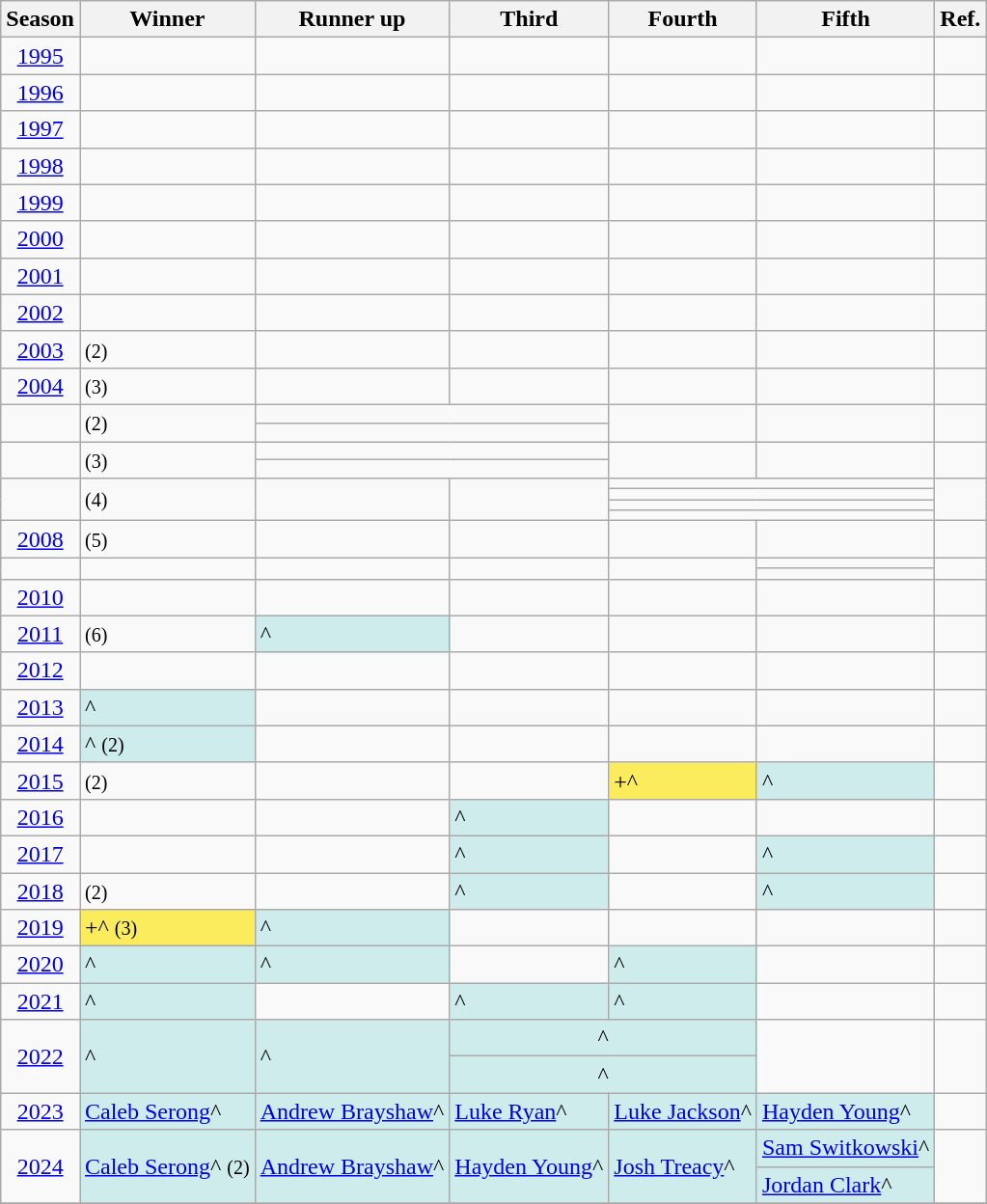<table class="wikitable sortable">
<tr>
<th>Season</th>
<th>Winner</th>
<th>Runner up</th>
<th>Third</th>
<th>Fourth</th>
<th>Fifth</th>
<th class=unsortable>Ref.</th>
</tr>
<tr>
<td align=center><a href='#'>1995</a></td>
<td></td>
<td></td>
<td></td>
<td></td>
<td></td>
<td align=center></td>
</tr>
<tr>
<td align=center><a href='#'>1996</a></td>
<td></td>
<td></td>
<td></td>
<td></td>
<td></td>
<td align=center></td>
</tr>
<tr>
<td align=center><a href='#'>1997</a></td>
<td></td>
<td></td>
<td></td>
<td></td>
<td></td>
<td align=center></td>
</tr>
<tr>
<td align=center><a href='#'>1998</a></td>
<td></td>
<td></td>
<td></td>
<td></td>
<td></td>
<td align=center></td>
</tr>
<tr>
<td align=center><a href='#'>1999</a></td>
<td></td>
<td></td>
<td></td>
<td></td>
<td></td>
<td align=center></td>
</tr>
<tr>
<td align=center><a href='#'>2000</a></td>
<td></td>
<td></td>
<td></td>
<td></td>
<td></td>
<td align=center></td>
</tr>
<tr>
<td align=center><a href='#'>2001</a></td>
<td></td>
<td></td>
<td></td>
<td></td>
<td></td>
<td align=center></td>
</tr>
<tr>
<td align=center><a href='#'>2002</a></td>
<td></td>
<td></td>
<td></td>
<td></td>
<td></td>
<td align=center></td>
</tr>
<tr>
<td align=center><a href='#'>2003</a></td>
<td> <small>(2)</small></td>
<td></td>
<td></td>
<td></td>
<td></td>
<td align=center></td>
</tr>
<tr>
<td align=center><a href='#'>2004</a></td>
<td> <small>(3)</small></td>
<td></td>
<td></td>
<td></td>
<td></td>
<td align=center></td>
</tr>
<tr>
<td rowspan=2></td>
<td rowspan=2> <small>(2)</small></td>
<td align=center colspan=2></td>
<td rowspan=2></td>
<td rowspan=2></td>
<td rowspan=2 style="text-align:center;"></td>
</tr>
<tr>
<td align=center colspan=2></td>
</tr>
<tr>
<td rowspan=2></td>
<td rowspan=2> <small>(3)</small></td>
<td align=center colspan=2></td>
<td rowspan=2></td>
<td rowspan=2></td>
<td rowspan=2 style="text-align:center;"></td>
</tr>
<tr>
<td align=center colspan=2></td>
</tr>
<tr>
<td rowspan=4></td>
<td rowspan=4> <small>(4)</small></td>
<td rowspan=4></td>
<td rowspan=4></td>
<td align=center colspan=2></td>
<td rowspan=4 style="text-align:center;"></td>
</tr>
<tr>
<td align=center colspan=2></td>
</tr>
<tr>
<td align=center colspan=2></td>
</tr>
<tr>
<td align=center colspan=2></td>
</tr>
<tr>
<td align=center><a href='#'>2008</a></td>
<td> <small>(5)</small></td>
<td></td>
<td></td>
<td></td>
<td></td>
<td align=center></td>
</tr>
<tr>
<td rowspan=2></td>
<td rowspan=2></td>
<td rowspan=2></td>
<td rowspan=2></td>
<td rowspan=2></td>
<td></td>
<td rowspan=2></td>
</tr>
<tr>
<td></td>
</tr>
<tr>
<td align=center><a href='#'>2010</a></td>
<td></td>
<td></td>
<td></td>
<td></td>
<td></td>
<td align=center></td>
</tr>
<tr>
<td align=center><a href='#'>2011</a></td>
<td> <small>(6)</small></td>
<td style="background:#cfecec;">^</td>
<td></td>
<td></td>
<td></td>
<td align=center></td>
</tr>
<tr>
<td align=center><a href='#'>2012</a></td>
<td></td>
<td></td>
<td></td>
<td></td>
<td></td>
<td align=center></td>
</tr>
<tr>
<td align=center><a href='#'>2013</a></td>
<td style="background:#cfecec;">^</td>
<td></td>
<td></td>
<td></td>
<td></td>
<td align=center></td>
</tr>
<tr>
<td align=center><a href='#'>2014</a></td>
<td style="background:#cfecec;">^ <small>(2)</small></td>
<td></td>
<td></td>
<td></td>
<td></td>
<td align=center></td>
</tr>
<tr>
<td align=center><a href='#'>2015</a></td>
<td> <small>(2)</small></td>
<td></td>
<td></td>
<td style="background:#fbec5d;">+^</td>
<td style="background:#cfecec;">^</td>
<td align=center></td>
</tr>
<tr>
<td align=center><a href='#'>2016</a></td>
<td></td>
<td></td>
<td style="background:#cfecec;">^</td>
<td></td>
<td></td>
<td align=center></td>
</tr>
<tr>
<td align=center><a href='#'>2017</a></td>
<td></td>
<td></td>
<td style="background:#cfecec;">^</td>
<td></td>
<td style="background:#cfecec;">^</td>
<td align=center></td>
</tr>
<tr>
<td align=center><a href='#'>2018</a></td>
<td> <small>(2)</small></td>
<td></td>
<td style="background:#cfecec;">^</td>
<td></td>
<td style="background:#cfecec;">^</td>
<td align=center></td>
</tr>
<tr>
<td align=center><a href='#'>2019</a></td>
<td style="background:#fbec5d;">+^ <small>(3)</small></td>
<td style="background:#cfecec;">^</td>
<td></td>
<td></td>
<td></td>
<td align=center></td>
</tr>
<tr>
<td align=center><a href='#'>2020</a></td>
<td style="background:#cfecec;">^</td>
<td style="background:#cfecec;">^</td>
<td></td>
<td style="background:#cfecec;">^</td>
<td></td>
<td align=center></td>
</tr>
<tr>
<td align=center><a href='#'>2021</a></td>
<td style="background:#cfecec;">^</td>
<td></td>
<td style="background:#cfecec;">^</td>
<td style="background:#cfecec;">^</td>
<td></td>
<td align=center></td>
</tr>
<tr>
<td rowspan=2 align=center><a href='#'>2022</a></td>
<td rowspan=2 style="background:#cfecec;">^</td>
<td rowspan=2 style="background:#cfecec;">^</td>
<td align=center colspan=2 style="background:#cfecec;">^</td>
<td rowspan=2></td>
<td rowspan=2 align=center></td>
</tr>
<tr>
<td align=center colspan=2 style="background:#cfecec;">^</td>
</tr>
<tr>
<td align=center><a href='#'>2023</a></td>
<td style="background:#cfecec;"><a href='#'>Caleb Serong</a>^</td>
<td style="background:#cfecec;"><a href='#'>Andrew Brayshaw</a>^</td>
<td style="background:#cfecec;"><a href='#'>Luke Ryan</a>^</td>
<td style="background:#cfecec;"><a href='#'>Luke Jackson</a>^</td>
<td style="background:#cfecec;"><a href='#'>Hayden Young</a>^</td>
<td align=center></td>
</tr>
<tr>
<td rowspan=2 align=center><a href='#'>2024</a></td>
<td rowspan=2 style="background:#cfecec;"><a href='#'>Caleb Serong</a>^ <small>(2)</small></td>
<td rowspan=2 style="background:#cfecec;"><a href='#'>Andrew Brayshaw</a>^</td>
<td rowspan=2 style="background:#cfecec;"><a href='#'>Hayden Young</a>^</td>
<td rowspan=2 style="background:#cfecec;"><a href='#'>Josh Treacy</a>^</td>
<td style="background:#cfecec;"><a href='#'>Sam Switkowski</a>^</td>
<td rowspan=2 align=center></td>
</tr>
<tr>
<td style="background:#cfecec;"><a href='#'>Jordan Clark</a>^</td>
</tr>
<tr>
</tr>
</table>
